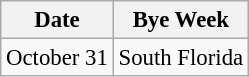<table class="wikitable" style="font-size:95%;">
<tr>
<th>Date</th>
<th colspan="1">Bye Week</th>
</tr>
<tr>
<td>October 31</td>
<td>South Florida</td>
</tr>
</table>
